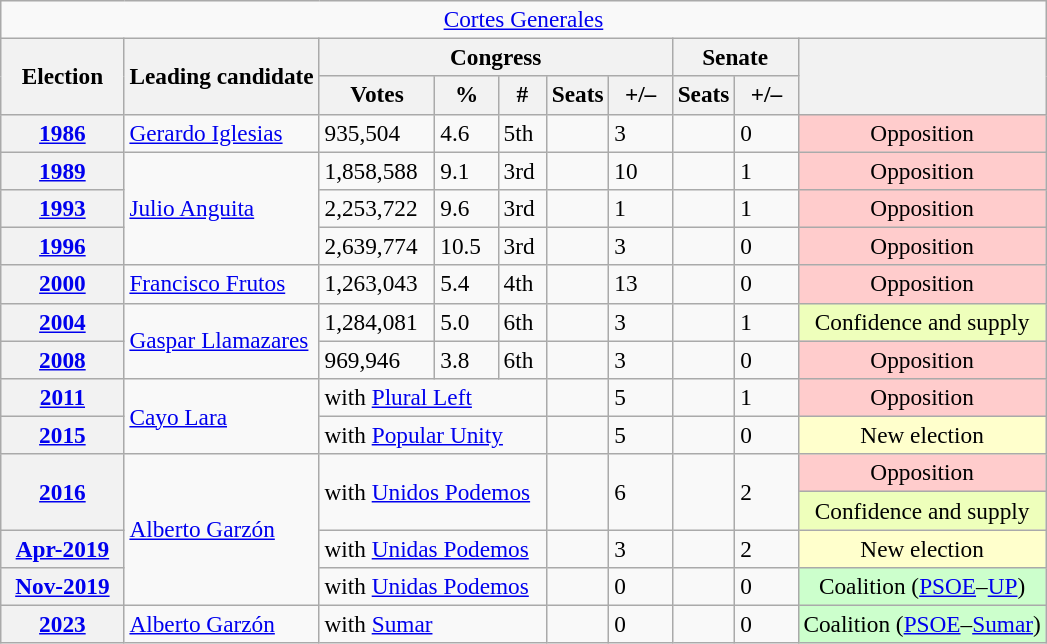<table class="wikitable" style="font-size:97%; text-align:left;">
<tr>
<td colspan="10" align="center"><a href='#'>Cortes Generales</a></td>
</tr>
<tr>
<th rowspan="2" width="75">Election</th>
<th rowspan="2">Leading candidate</th>
<th colspan="5">Congress</th>
<th colspan="2">Senate</th>
<th rowspan="2"></th>
</tr>
<tr>
<th width="70">Votes</th>
<th width="35">%</th>
<th width="25">#</th>
<th>Seats</th>
<th width="35">+/–</th>
<th>Seats</th>
<th width="35">+/–</th>
</tr>
<tr>
<th><a href='#'>1986</a></th>
<td><a href='#'>Gerardo Iglesias</a></td>
<td>935,504</td>
<td>4.6</td>
<td>5th</td>
<td></td>
<td>3</td>
<td></td>
<td>0</td>
<td style="background:#fcc; text-align:center;">Opposition</td>
</tr>
<tr>
<th><a href='#'>1989</a></th>
<td rowspan="3"><a href='#'>Julio Anguita</a></td>
<td>1,858,588</td>
<td>9.1</td>
<td>3rd</td>
<td></td>
<td>10</td>
<td></td>
<td>1</td>
<td style="background:#fcc; text-align:center;">Opposition</td>
</tr>
<tr>
<th><a href='#'>1993</a></th>
<td>2,253,722</td>
<td>9.6</td>
<td>3rd</td>
<td></td>
<td>1</td>
<td></td>
<td>1</td>
<td style="background:#fcc; text-align:center;">Opposition</td>
</tr>
<tr>
<th><a href='#'>1996</a></th>
<td>2,639,774</td>
<td>10.5</td>
<td>3rd</td>
<td></td>
<td>3</td>
<td></td>
<td>0</td>
<td style="background:#fcc; text-align:center;">Opposition</td>
</tr>
<tr>
<th><a href='#'>2000</a></th>
<td><a href='#'>Francisco Frutos</a></td>
<td>1,263,043</td>
<td>5.4</td>
<td>4th</td>
<td></td>
<td>13</td>
<td></td>
<td>0</td>
<td style="background:#fcc; text-align:center;">Opposition</td>
</tr>
<tr>
<th><a href='#'>2004</a></th>
<td rowspan="2"><a href='#'>Gaspar Llamazares</a></td>
<td>1,284,081</td>
<td>5.0</td>
<td>6th</td>
<td></td>
<td>3</td>
<td></td>
<td>1</td>
<td style="background:#efb; text-align:center;">Confidence and supply</td>
</tr>
<tr>
<th><a href='#'>2008</a></th>
<td>969,946</td>
<td>3.8</td>
<td>6th</td>
<td></td>
<td>3</td>
<td></td>
<td>0</td>
<td style="background:#fcc; text-align:center;">Opposition</td>
</tr>
<tr>
<th><a href='#'>2011</a></th>
<td rowspan="2"><a href='#'>Cayo Lara</a></td>
<td colspan="3">with <a href='#'>Plural Left</a></td>
<td></td>
<td>5</td>
<td></td>
<td>1</td>
<td style="background:#fcc; text-align:center;">Opposition</td>
</tr>
<tr>
<th><a href='#'>2015</a></th>
<td colspan="3">with <a href='#'>Popular Unity</a></td>
<td></td>
<td>5</td>
<td></td>
<td>0</td>
<td style="background:#ffc; text-align:center;">New election</td>
</tr>
<tr>
<th rowspan="2"><a href='#'>2016</a></th>
<td rowspan="4"><a href='#'>Alberto Garzón</a></td>
<td rowspan="2" colspan="3">with <a href='#'>Unidos Podemos</a></td>
<td rowspan="2"></td>
<td rowspan="2">6</td>
<td rowspan="2"></td>
<td rowspan="2">2</td>
<td style="background-color:#fcc; text-align:center;">Opposition </td>
</tr>
<tr>
<td style="background-color:#efb; text-align:center;">Confidence and supply </td>
</tr>
<tr>
<th><a href='#'>Apr-2019</a></th>
<td colspan="3">with <a href='#'>Unidas Podemos</a></td>
<td></td>
<td>3</td>
<td></td>
<td>2</td>
<td style="background:#ffc; text-align:center;">New election</td>
</tr>
<tr>
<th><a href='#'>Nov-2019</a></th>
<td colspan="3">with <a href='#'>Unidas Podemos</a></td>
<td></td>
<td>0</td>
<td></td>
<td>0</td>
<td style="background:#cfc; text-align:center;">Coalition (<a href='#'>PSOE</a>–<a href='#'>UP</a>)</td>
</tr>
<tr>
<th><a href='#'>2023</a></th>
<td><a href='#'>Alberto Garzón</a></td>
<td colspan="3">with <a href='#'>Sumar</a></td>
<td></td>
<td>0</td>
<td></td>
<td>0</td>
<td style="background:#cfc; text-align:center;">Coalition (<a href='#'>PSOE</a>–<a href='#'>Sumar</a>)</td>
</tr>
</table>
